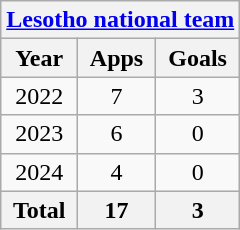<table class="wikitable" style="text-align:center">
<tr>
<th colspan=3><a href='#'>Lesotho national team</a></th>
</tr>
<tr>
<th>Year</th>
<th>Apps</th>
<th>Goals</th>
</tr>
<tr>
<td>2022</td>
<td>7</td>
<td>3</td>
</tr>
<tr>
<td>2023</td>
<td>6</td>
<td>0</td>
</tr>
<tr>
<td>2024</td>
<td>4</td>
<td>0</td>
</tr>
<tr>
<th>Total</th>
<th>17</th>
<th>3</th>
</tr>
</table>
